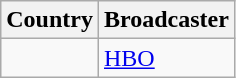<table class="wikitable">
<tr>
<th align=center>Country</th>
<th align=center>Broadcaster</th>
</tr>
<tr>
<td></td>
<td><a href='#'>HBO</a></td>
</tr>
</table>
